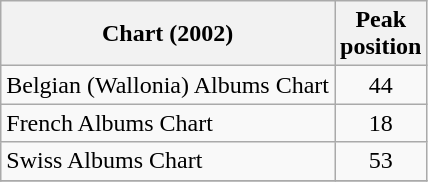<table class="wikitable sortable">
<tr>
<th align="left">Chart (2002)</th>
<th align="center">Peak<br>position</th>
</tr>
<tr>
<td align="left">Belgian (Wallonia) Albums Chart</td>
<td align="center">44</td>
</tr>
<tr>
<td align="left">French Albums Chart</td>
<td align="center">18</td>
</tr>
<tr>
<td align="left">Swiss Albums Chart</td>
<td align="center">53</td>
</tr>
<tr>
</tr>
</table>
